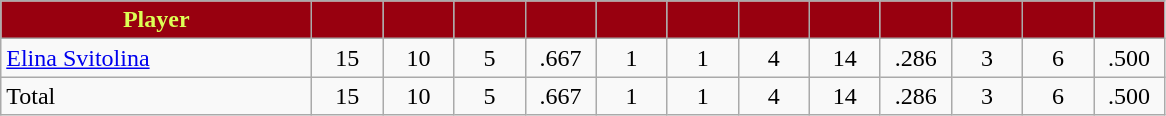<table class="wikitable" style="text-align:center">
<tr>
<th style="background:#98000F; color:#DDFF55" width="200px">Player</th>
<th style="background:#98000F; color:#DDFF55" width="40px"></th>
<th style="background:#98000F; color:#DDFF55" width="40px"></th>
<th style="background:#98000F; color:#DDFF55" width="40px"></th>
<th style="background:#98000F; color:#DDFF55" width="40px"></th>
<th style="background:#98000F; color:#DDFF55" width="40px"></th>
<th style="background:#98000F; color:#DDFF55" width="40px"></th>
<th style="background:#98000F; color:#DDFF55" width="40px"></th>
<th style="background:#98000F; color:#DDFF55" width="40px"></th>
<th style="background:#98000F; color:#DDFF55" width="40px"></th>
<th style="background:#98000F; color:#DDFF55" width="40px"></th>
<th style="background:#98000F; color:#DDFF55" width="40px"></th>
<th style="background:#98000F; color:#DDFF55" width="40px"></th>
</tr>
<tr>
<td style="text-align:left"><a href='#'>Elina Svitolina</a></td>
<td>15</td>
<td>10</td>
<td>5</td>
<td>.667</td>
<td>1</td>
<td>1</td>
<td>4</td>
<td>14</td>
<td>.286</td>
<td>3</td>
<td>6</td>
<td>.500</td>
</tr>
<tr>
<td style="text-align:left">Total</td>
<td>15</td>
<td>10</td>
<td>5</td>
<td>.667</td>
<td>1</td>
<td>1</td>
<td>4</td>
<td>14</td>
<td>.286</td>
<td>3</td>
<td>6</td>
<td>.500</td>
</tr>
</table>
